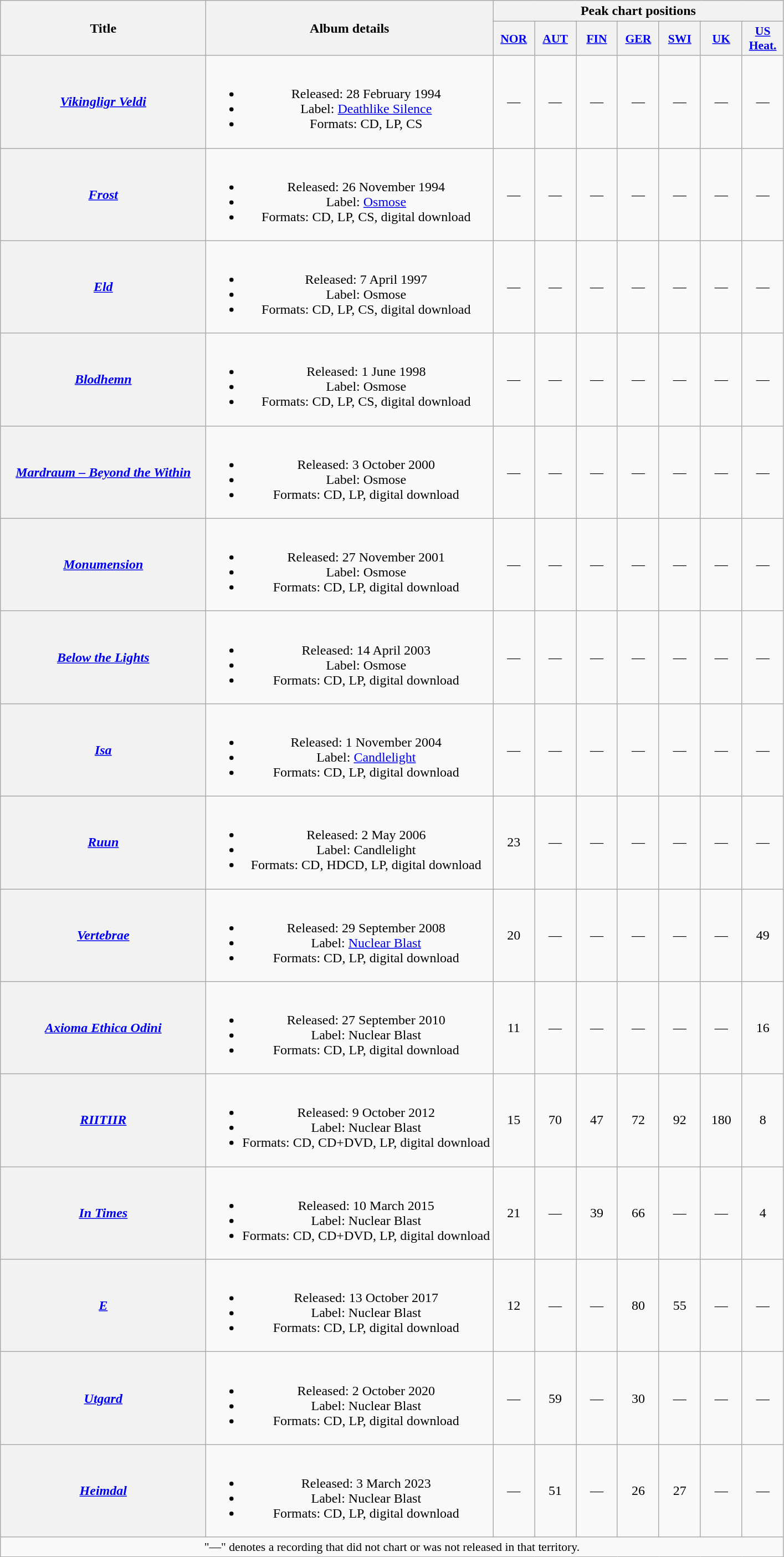<table class="wikitable plainrowheaders" style="text-align:center;">
<tr>
<th scope="col" rowspan="2" style="width:15em;">Title</th>
<th scope="col" rowspan="2">Album details</th>
<th scope="col" colspan="7">Peak chart positions</th>
</tr>
<tr>
<th scope="col" style="width:3em;font-size:90%;"><a href='#'>NOR</a><br></th>
<th scope="col" style="width:3em;font-size:90%;"><a href='#'>AUT</a><br></th>
<th scope="col" style="width:3em;font-size:90%;"><a href='#'>FIN</a><br></th>
<th scope="col" style="width:3em;font-size:90%;"><a href='#'>GER</a><br></th>
<th scope="col" style="width:3em;font-size:90%;"><a href='#'>SWI</a><br></th>
<th scope="col" style="width:3em;font-size:90%;"><a href='#'>UK</a><br></th>
<th scope="col" style="width:3em;font-size:90%;"><a href='#'>US<br>Heat.</a><br></th>
</tr>
<tr>
<th scope="row"><em><a href='#'>Vikingligr Veldi</a></em></th>
<td><br><ul><li>Released: 28 February 1994</li><li>Label: <a href='#'>Deathlike Silence</a></li><li>Formats: CD, LP, CS</li></ul></td>
<td>—</td>
<td>—</td>
<td>—</td>
<td>—</td>
<td>—</td>
<td>—</td>
<td>—</td>
</tr>
<tr>
<th scope="row"><em><a href='#'>Frost</a></em></th>
<td><br><ul><li>Released: 26 November 1994</li><li>Label: <a href='#'>Osmose</a></li><li>Formats: CD, LP, CS, digital download</li></ul></td>
<td>—</td>
<td>—</td>
<td>—</td>
<td>—</td>
<td>—</td>
<td>—</td>
<td>—</td>
</tr>
<tr>
<th scope="row"><em><a href='#'>Eld</a></em></th>
<td><br><ul><li>Released: 7 April 1997</li><li>Label: Osmose</li><li>Formats: CD, LP, CS, digital download</li></ul></td>
<td>—</td>
<td>—</td>
<td>—</td>
<td>—</td>
<td>—</td>
<td>—</td>
<td>—</td>
</tr>
<tr>
<th scope="row"><em><a href='#'>Blodhemn</a></em></th>
<td><br><ul><li>Released: 1 June 1998</li><li>Label: Osmose</li><li>Formats: CD, LP, CS, digital download</li></ul></td>
<td>—</td>
<td>—</td>
<td>—</td>
<td>—</td>
<td>—</td>
<td>—</td>
<td>—</td>
</tr>
<tr>
<th scope="row"><em><a href='#'>Mardraum – Beyond the Within</a></em></th>
<td><br><ul><li>Released: 3 October 2000</li><li>Label: Osmose</li><li>Formats: CD, LP, digital download</li></ul></td>
<td>—</td>
<td>—</td>
<td>—</td>
<td>—</td>
<td>—</td>
<td>—</td>
<td>—</td>
</tr>
<tr>
<th scope="row"><em><a href='#'>Monumension</a></em></th>
<td><br><ul><li>Released: 27 November 2001</li><li>Label: Osmose</li><li>Formats: CD, LP, digital download</li></ul></td>
<td>—</td>
<td>—</td>
<td>—</td>
<td>—</td>
<td>—</td>
<td>—</td>
<td>—</td>
</tr>
<tr>
<th scope="row"><em><a href='#'>Below the Lights</a></em></th>
<td><br><ul><li>Released: 14 April 2003</li><li>Label: Osmose</li><li>Formats: CD, LP, digital download</li></ul></td>
<td>—</td>
<td>—</td>
<td>—</td>
<td>—</td>
<td>—</td>
<td>—</td>
<td>—</td>
</tr>
<tr>
<th scope="row"><em><a href='#'>Isa</a></em></th>
<td><br><ul><li>Released: 1 November 2004</li><li>Label: <a href='#'>Candlelight</a></li><li>Formats: CD, LP, digital download</li></ul></td>
<td>—</td>
<td>—</td>
<td>—</td>
<td>—</td>
<td>—</td>
<td>—</td>
<td>—</td>
</tr>
<tr>
<th scope="row"><em><a href='#'>Ruun</a></em></th>
<td><br><ul><li>Released: 2 May 2006</li><li>Label: Candlelight</li><li>Formats: CD, HDCD, LP, digital download</li></ul></td>
<td>23</td>
<td>—</td>
<td>—</td>
<td>—</td>
<td>—</td>
<td>—</td>
<td>—</td>
</tr>
<tr>
<th scope="row"><em><a href='#'>Vertebrae</a></em></th>
<td><br><ul><li>Released: 29 September 2008</li><li>Label: <a href='#'>Nuclear Blast</a></li><li>Formats: CD, LP, digital download</li></ul></td>
<td>20</td>
<td>—</td>
<td>—</td>
<td>—</td>
<td>—</td>
<td>—</td>
<td>49</td>
</tr>
<tr>
<th scope="row"><em><a href='#'>Axioma Ethica Odini</a></em></th>
<td><br><ul><li>Released: 27 September 2010</li><li>Label: Nuclear Blast</li><li>Formats: CD, LP, digital download</li></ul></td>
<td>11</td>
<td>—</td>
<td>—</td>
<td>—</td>
<td>—</td>
<td>—</td>
<td>16</td>
</tr>
<tr>
<th scope="row"><em><a href='#'>RIITIIR</a></em></th>
<td><br><ul><li>Released: 9 October 2012</li><li>Label: Nuclear Blast</li><li>Formats: CD, CD+DVD, LP, digital download</li></ul></td>
<td>15</td>
<td>70</td>
<td>47</td>
<td>72</td>
<td>92</td>
<td>180</td>
<td>8</td>
</tr>
<tr>
<th scope="row"><em><a href='#'>In Times</a></em></th>
<td><br><ul><li>Released: 10 March 2015</li><li>Label: Nuclear Blast</li><li>Formats: CD, CD+DVD, LP, digital download</li></ul></td>
<td>21</td>
<td>—</td>
<td>39</td>
<td>66</td>
<td>—</td>
<td>—</td>
<td>4</td>
</tr>
<tr>
<th scope="row"><em><a href='#'>E</a></em></th>
<td><br><ul><li>Released: 13 October 2017</li><li>Label: Nuclear Blast</li><li>Formats: CD, LP, digital download</li></ul></td>
<td>12<br></td>
<td>—</td>
<td>—</td>
<td>80</td>
<td>55</td>
<td>—</td>
<td>—</td>
</tr>
<tr>
<th scope="row"><em><a href='#'>Utgard</a></em></th>
<td><br><ul><li>Released: 2 October 2020</li><li>Label: Nuclear Blast</li><li>Formats: CD, LP, digital download</li></ul></td>
<td>—</td>
<td>59</td>
<td>—</td>
<td>30</td>
<td>—</td>
<td>—</td>
<td>—</td>
</tr>
<tr>
<th scope="row"><em><a href='#'>Heimdal</a></em></th>
<td><br><ul><li>Released: 3 March 2023</li><li>Label: Nuclear Blast</li><li>Formats: CD, LP, digital download</li></ul></td>
<td>—</td>
<td>51</td>
<td>—</td>
<td>26</td>
<td>27</td>
<td>—</td>
<td>—</td>
</tr>
<tr>
<td colspan="10" style="font-size:90%">"—" denotes a recording that did not chart or was not released in that territory.</td>
</tr>
</table>
